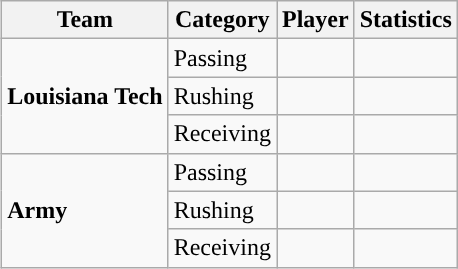<table class="wikitable" style="float: right;">
<tr>
<th>Team</th>
<th>Category</th>
<th>Player</th>
<th>Statistics</th>
</tr>
<tr>
<td rowspan=3><strong>Louisiana Tech</strong></td>
<td>Passing</td>
<td></td>
<td></td>
</tr>
<tr>
<td>Rushing</td>
<td></td>
<td></td>
</tr>
<tr>
<td>Receiving</td>
<td></td>
<td></td>
</tr>
<tr>
<td rowspan=3><strong>Army</strong></td>
<td>Passing</td>
<td></td>
<td></td>
</tr>
<tr>
<td>Rushing</td>
<td></td>
<td></td>
</tr>
<tr>
<td>Receiving</td>
<td></td>
<td></td>
</tr>
</table>
